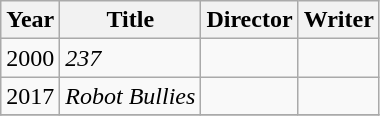<table class="wikitable plainrowheaders">
<tr>
<th>Year</th>
<th>Title</th>
<th scope="col">Director</th>
<th scope="col">Writer</th>
</tr>
<tr>
<td>2000</td>
<td><em>237</em></td>
<td></td>
<td></td>
</tr>
<tr>
<td>2017</td>
<td><em>Robot Bullies</em></td>
<td></td>
<td></td>
</tr>
<tr>
</tr>
</table>
